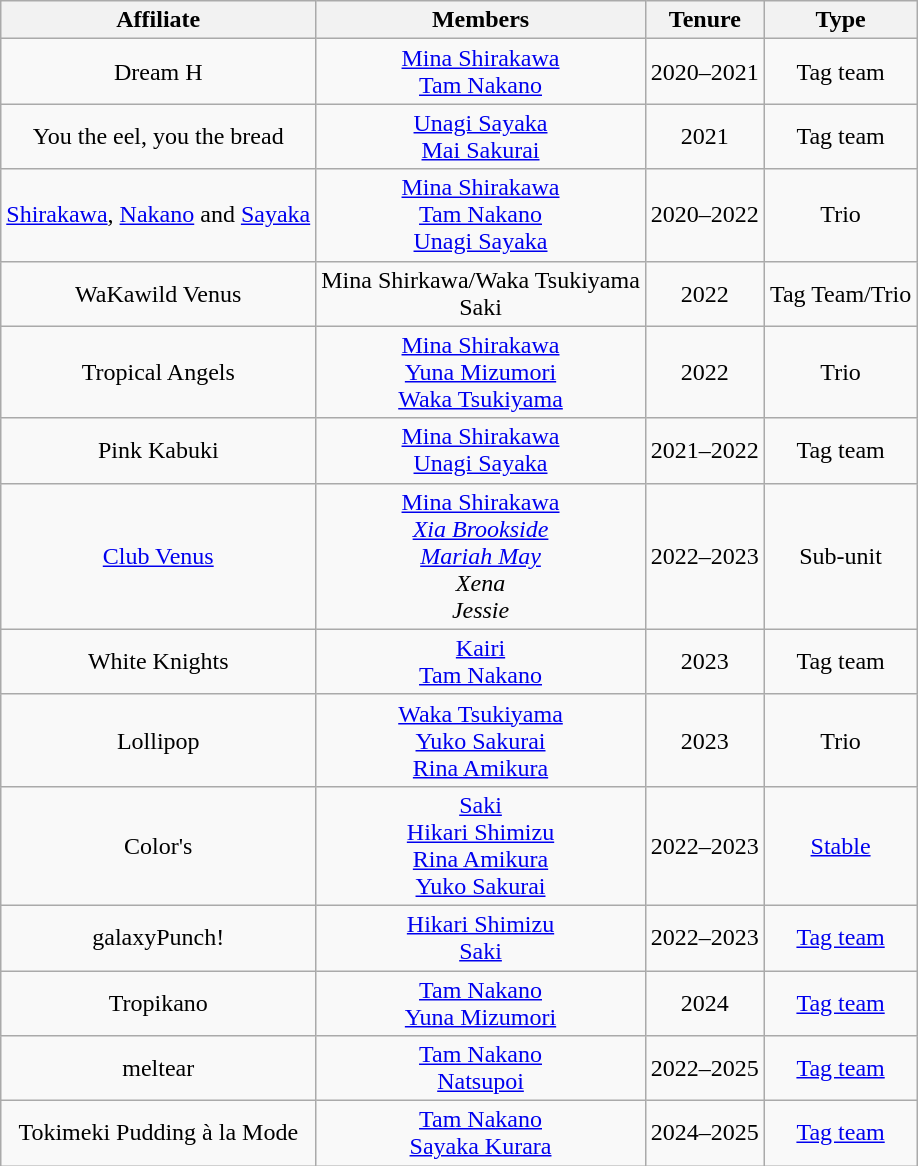<table class="wikitable sortable" style="text-align:center;">
<tr>
<th>Affiliate</th>
<th>Members</th>
<th>Tenure</th>
<th>Type</th>
</tr>
<tr>
<td>Dream H</td>
<td><a href='#'>Mina Shirakawa</a><br><a href='#'>Tam Nakano</a></td>
<td>2020–2021</td>
<td>Tag team</td>
</tr>
<tr>
<td>You the eel, you the bread</td>
<td><a href='#'>Unagi Sayaka</a><br><a href='#'>Mai Sakurai</a></td>
<td>2021</td>
<td>Tag team</td>
</tr>
<tr>
<td><a href='#'>Shirakawa</a>, <a href='#'>Nakano</a> and <a href='#'>Sayaka</a></td>
<td><a href='#'>Mina Shirakawa</a><br><a href='#'>Tam Nakano</a><br><a href='#'>Unagi Sayaka</a></td>
<td>2020–2022</td>
<td>Trio</td>
</tr>
<tr>
<td>WaKawild Venus</td>
<td>Mina Shirkawa/Waka Tsukiyama<br>Saki</td>
<td>2022</td>
<td>Tag Team/Trio</td>
</tr>
<tr>
<td>Tropical Angels</td>
<td><a href='#'>Mina Shirakawa</a><br><a href='#'>Yuna Mizumori</a><br><a href='#'>Waka Tsukiyama</a></td>
<td>2022</td>
<td>Trio</td>
</tr>
<tr>
<td>Pink Kabuki</td>
<td><a href='#'>Mina Shirakawa</a><br><a href='#'>Unagi Sayaka</a></td>
<td>2021–2022</td>
<td>Tag team</td>
</tr>
<tr>
<td><a href='#'>Club Venus</a></td>
<td><a href='#'>Mina Shirakawa</a><br><em><a href='#'>Xia Brookside</a></em><br><em><a href='#'>Mariah May</a></em><br><em>Xena</em><br><em>Jessie</em></td>
<td>2022–2023</td>
<td>Sub-unit</td>
</tr>
<tr>
<td>White Knights</td>
<td><a href='#'>Kairi</a><br><a href='#'>Tam Nakano</a></td>
<td>2023</td>
<td>Tag team</td>
</tr>
<tr>
<td>Lollipop</td>
<td><a href='#'>Waka Tsukiyama</a><br><a href='#'>Yuko Sakurai</a><br><a href='#'>Rina Amikura</a></td>
<td>2023</td>
<td>Trio</td>
</tr>
<tr>
<td>Color's</td>
<td><a href='#'>Saki</a><br><a href='#'>Hikari Shimizu</a><br><a href='#'>Rina Amikura</a><br><a href='#'>Yuko Sakurai</a></td>
<td>2022–2023</td>
<td><a href='#'>Stable</a></td>
</tr>
<tr>
<td>galaxyPunch!</td>
<td><a href='#'>Hikari Shimizu</a><br><a href='#'>Saki</a></td>
<td>2022–2023</td>
<td><a href='#'>Tag team</a></td>
</tr>
<tr>
<td>Tropikano</td>
<td><a href='#'>Tam Nakano</a><br><a href='#'>Yuna Mizumori</a></td>
<td>2024</td>
<td><a href='#'>Tag team</a></td>
</tr>
<tr>
<td>meltear</td>
<td><a href='#'>Tam Nakano</a><br><a href='#'>Natsupoi</a></td>
<td>2022–2025</td>
<td><a href='#'>Tag team</a></td>
</tr>
<tr>
<td>Tokimeki Pudding à la Mode</td>
<td><a href='#'>Tam Nakano</a><br><a href='#'>Sayaka Kurara</a></td>
<td>2024–2025</td>
<td><a href='#'>Tag team</a></td>
</tr>
</table>
